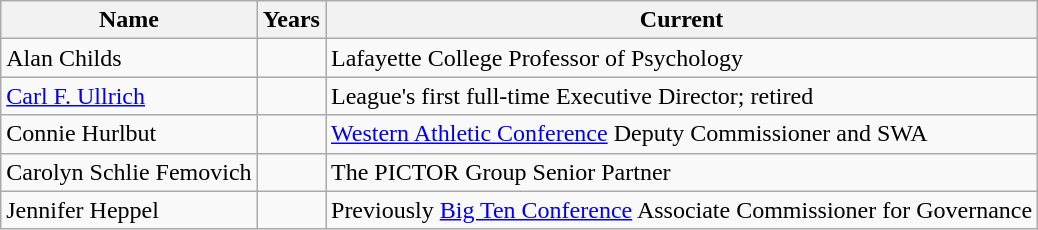<table class="wikitable">
<tr>
<th>Name</th>
<th>Years</th>
<th>Current</th>
</tr>
<tr>
<td>Alan Childs</td>
<td></td>
<td>Lafayette College Professor of Psychology</td>
</tr>
<tr>
<td><a href='#'>Carl F. Ullrich</a></td>
<td></td>
<td>League's first full-time Executive Director; retired</td>
</tr>
<tr>
<td>Connie Hurlbut</td>
<td></td>
<td><a href='#'>Western Athletic Conference</a> Deputy Commissioner and SWA</td>
</tr>
<tr>
<td>Carolyn Schlie Femovich</td>
<td></td>
<td>The PICTOR Group Senior Partner</td>
</tr>
<tr>
<td>Jennifer Heppel</td>
<td></td>
<td>Previously <a href='#'>Big Ten Conference</a> Associate Commissioner for Governance</td>
</tr>
</table>
